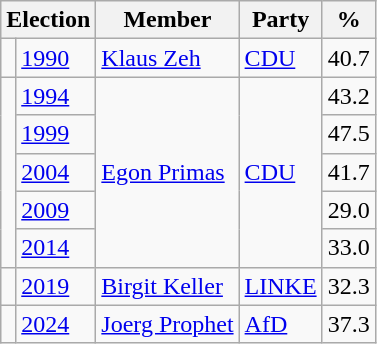<table class=wikitable>
<tr>
<th colspan=2>Election</th>
<th>Member</th>
<th>Party</th>
<th>%</th>
</tr>
<tr>
<td bgcolor=></td>
<td><a href='#'>1990</a></td>
<td><a href='#'>Klaus Zeh</a></td>
<td><a href='#'>CDU</a></td>
<td align=right>40.7</td>
</tr>
<tr>
<td rowspan=5 bgcolor=></td>
<td><a href='#'>1994</a></td>
<td rowspan=5><a href='#'>Egon Primas</a></td>
<td rowspan=5><a href='#'>CDU</a></td>
<td align=right>43.2</td>
</tr>
<tr>
<td><a href='#'>1999</a></td>
<td align=right>47.5</td>
</tr>
<tr>
<td><a href='#'>2004</a></td>
<td align=right>41.7</td>
</tr>
<tr>
<td><a href='#'>2009</a></td>
<td align=right>29.0</td>
</tr>
<tr>
<td><a href='#'>2014</a></td>
<td align=right>33.0</td>
</tr>
<tr>
<td bgcolor=></td>
<td><a href='#'>2019</a></td>
<td><a href='#'>Birgit Keller</a></td>
<td><a href='#'>LINKE</a></td>
<td align=right>32.3</td>
</tr>
<tr>
<td bgcolor=></td>
<td><a href='#'>2024</a></td>
<td><a href='#'>Joerg Prophet</a></td>
<td><a href='#'>AfD</a></td>
<td align=right>37.3</td>
</tr>
</table>
